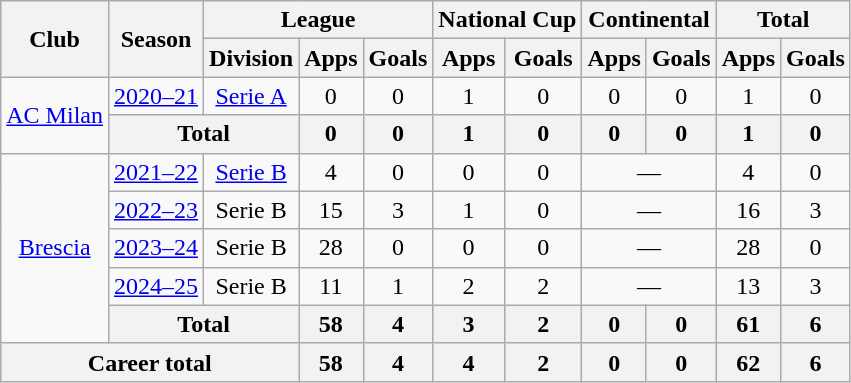<table class="wikitable" style="text-align:center">
<tr>
<th rowspan="2">Club</th>
<th rowspan="2">Season</th>
<th colspan="3">League</th>
<th colspan="2">National Cup</th>
<th colspan="2">Continental</th>
<th colspan="2">Total</th>
</tr>
<tr>
<th>Division</th>
<th>Apps</th>
<th>Goals</th>
<th>Apps</th>
<th>Goals</th>
<th>Apps</th>
<th>Goals</th>
<th>Apps</th>
<th>Goals</th>
</tr>
<tr>
<td rowspan="2"><a href='#'>AC Milan</a></td>
<td><a href='#'>2020–21</a></td>
<td rowspan="1"><a href='#'>Serie A</a></td>
<td>0</td>
<td>0</td>
<td>1</td>
<td>0</td>
<td>0</td>
<td>0</td>
<td>1</td>
<td>0</td>
</tr>
<tr>
<th colspan="2">Total</th>
<th>0</th>
<th>0</th>
<th>1</th>
<th>0</th>
<th>0</th>
<th>0</th>
<th>1</th>
<th>0</th>
</tr>
<tr>
<td rowspan="5"><a href='#'>Brescia</a></td>
<td><a href='#'>2021–22</a></td>
<td><a href='#'>Serie B</a></td>
<td>4</td>
<td>0</td>
<td>0</td>
<td>0</td>
<td colspan="2">—</td>
<td>4</td>
<td>0</td>
</tr>
<tr>
<td><a href='#'>2022–23</a></td>
<td>Serie B</td>
<td>15</td>
<td>3</td>
<td>1</td>
<td>0</td>
<td colspan="2">—</td>
<td>16</td>
<td>3</td>
</tr>
<tr>
<td><a href='#'>2023–24</a></td>
<td>Serie B</td>
<td>28</td>
<td>0</td>
<td>0</td>
<td>0</td>
<td colspan="2">—</td>
<td>28</td>
<td>0</td>
</tr>
<tr>
<td><a href='#'>2024–25</a></td>
<td>Serie B</td>
<td>11</td>
<td>1</td>
<td>2</td>
<td>2</td>
<td colspan="2">—</td>
<td>13</td>
<td>3</td>
</tr>
<tr>
<th colspan="2">Total</th>
<th>58</th>
<th>4</th>
<th>3</th>
<th>2</th>
<th>0</th>
<th>0</th>
<th>61</th>
<th>6</th>
</tr>
<tr>
<th colspan="3">Career total</th>
<th>58</th>
<th>4</th>
<th>4</th>
<th>2</th>
<th>0</th>
<th>0</th>
<th>62</th>
<th>6</th>
</tr>
</table>
